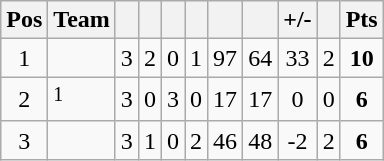<table class="wikitable" style="text-align: center;">
<tr>
<th>Pos</th>
<th>Team</th>
<th></th>
<th></th>
<th></th>
<th></th>
<th></th>
<th></th>
<th>+/-</th>
<th></th>
<th>Pts</th>
</tr>
<tr>
<td>1</td>
<td align="left"></td>
<td>3</td>
<td>2</td>
<td>0</td>
<td>1</td>
<td>97</td>
<td>64</td>
<td>33</td>
<td>2</td>
<td><strong>10</strong></td>
</tr>
<tr>
<td>2</td>
<td align="left"><sup>1</sup></td>
<td>3</td>
<td>0</td>
<td>3</td>
<td>0</td>
<td>17</td>
<td>17</td>
<td>0</td>
<td>0</td>
<td><strong>6</strong></td>
</tr>
<tr>
<td>3</td>
<td align="left"></td>
<td>3</td>
<td>1</td>
<td>0</td>
<td>2</td>
<td>46</td>
<td>48</td>
<td>-2</td>
<td>2</td>
<td><strong>6</strong></td>
</tr>
</table>
